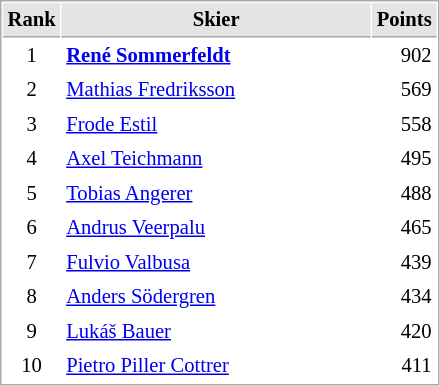<table cellspacing="1" cellpadding="3" style="border:1px solid #AAAAAA;font-size:86%">
<tr style="background-color: #E4E4E4;">
<th style="border-bottom:1px solid #AAAAAA" width=10>Rank</th>
<th style="border-bottom:1px solid #AAAAAA" width=200>Skier</th>
<th style="border-bottom:1px solid #AAAAAA" width=20 align=right>Points</th>
</tr>
<tr>
<td align=center>1</td>
<td> <strong><a href='#'>René Sommerfeldt</a></strong></td>
<td align=right>902</td>
</tr>
<tr>
<td align=center>2</td>
<td> <a href='#'>Mathias Fredriksson</a></td>
<td align=right>569</td>
</tr>
<tr>
<td align=center>3</td>
<td> <a href='#'>Frode Estil</a></td>
<td align=right>558</td>
</tr>
<tr>
<td align=center>4</td>
<td> <a href='#'>Axel Teichmann</a></td>
<td align=right>495</td>
</tr>
<tr>
<td align=center>5</td>
<td> <a href='#'>Tobias Angerer</a></td>
<td align=right>488</td>
</tr>
<tr>
<td align=center>6</td>
<td> <a href='#'>Andrus Veerpalu</a></td>
<td align=right>465</td>
</tr>
<tr>
<td align=center>7</td>
<td> <a href='#'>Fulvio Valbusa</a></td>
<td align=right>439</td>
</tr>
<tr>
<td align=center>8</td>
<td> <a href='#'>Anders Södergren</a></td>
<td align=right>434</td>
</tr>
<tr>
<td align=center>9</td>
<td> <a href='#'>Lukáš Bauer</a></td>
<td align=right>420</td>
</tr>
<tr>
<td align=center>10</td>
<td> <a href='#'>Pietro Piller Cottrer</a></td>
<td align=right>411</td>
</tr>
</table>
